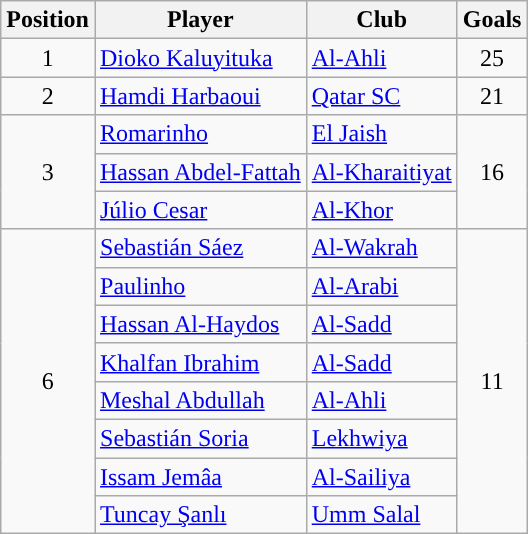<table class="wikitable" style="text-align:center">
<tr>
<th>Position</th>
<th>Player</th>
<th>Club</th>
<th>Goals</th>
</tr>
<tr>
<td>1</td>
<td align="left"> <a href='#'>Dioko Kaluyituka</a></td>
<td align="left"><a href='#'>Al-Ahli</a></td>
<td>25</td>
</tr>
<tr>
<td>2</td>
<td align="left"> <a href='#'>Hamdi Harbaoui</a></td>
<td align="left"><a href='#'>Qatar SC</a></td>
<td>21</td>
</tr>
<tr>
<td rowspan="3">3</td>
<td align="left"> <a href='#'>Romarinho</a></td>
<td align="left"><a href='#'>El Jaish</a></td>
<td rowspan="3">16</td>
</tr>
<tr>
<td align="left"> <a href='#'>Hassan Abdel-Fattah</a></td>
<td align="left"><a href='#'>Al-Kharaitiyat</a></td>
</tr>
<tr>
<td align="left"> <a href='#'>Júlio Cesar</a></td>
<td align="left"><a href='#'>Al-Khor</a></td>
</tr>
<tr>
<td rowspan="8">6</td>
<td align="left"> <a href='#'>Sebastián Sáez</a></td>
<td align="left"><a href='#'>Al-Wakrah</a></td>
<td rowspan="8">11</td>
</tr>
<tr>
<td align="left"> <a href='#'>Paulinho</a></td>
<td align="left"><a href='#'>Al-Arabi</a></td>
</tr>
<tr>
<td align="left"> <a href='#'>Hassan Al-Haydos</a></td>
<td align="left"><a href='#'>Al-Sadd</a></td>
</tr>
<tr>
<td align="left"> <a href='#'>Khalfan Ibrahim</a></td>
<td align="left"><a href='#'>Al-Sadd</a></td>
</tr>
<tr>
<td align="left"> <a href='#'>Meshal Abdullah</a></td>
<td align="left"><a href='#'>Al-Ahli</a></td>
</tr>
<tr>
<td align="left"> <a href='#'>Sebastián Soria</a></td>
<td align="left"><a href='#'>Lekhwiya</a></td>
</tr>
<tr>
<td align="left"> <a href='#'>Issam Jemâa</a></td>
<td align="left"><a href='#'>Al-Sailiya</a></td>
</tr>
<tr>
<td align="left"> <a href='#'>Tuncay Şanlı</a></td>
<td align="left"><a href='#'>Umm Salal</a></td>
</tr>
</table>
